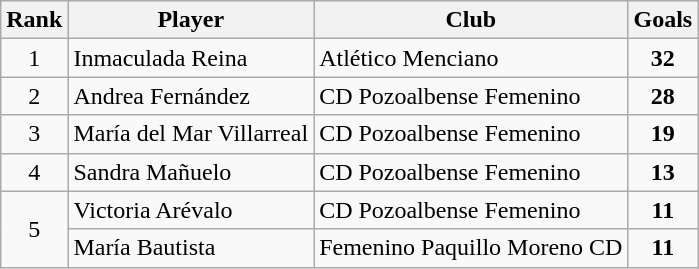<table class="wikitable" style="text-align:center">
<tr>
<th>Rank</th>
<th>Player</th>
<th>Club</th>
<th>Goals</th>
</tr>
<tr>
<td>1</td>
<td align="left">Inmaculada Reina</td>
<td align="left">Atlético Menciano</td>
<td><strong>32</strong></td>
</tr>
<tr>
<td>2</td>
<td align="left">Andrea Fernández</td>
<td align="left">CD Pozoalbense Femenino</td>
<td><strong>28</strong></td>
</tr>
<tr>
<td>3</td>
<td align="left">María del Mar Villarreal</td>
<td align="left">CD Pozoalbense Femenino</td>
<td><strong>19</strong></td>
</tr>
<tr>
<td>4</td>
<td align="left">Sandra Mañuelo</td>
<td align="left">CD Pozoalbense Femenino</td>
<td><strong>13</strong></td>
</tr>
<tr>
<td rowspan="2">5</td>
<td align="left">Victoria Arévalo</td>
<td align="left">CD Pozoalbense Femenino</td>
<td><strong>11</strong></td>
</tr>
<tr>
<td align="left">María Bautista</td>
<td align="left">Femenino Paquillo Moreno CD</td>
<td><strong>11</strong></td>
</tr>
</table>
